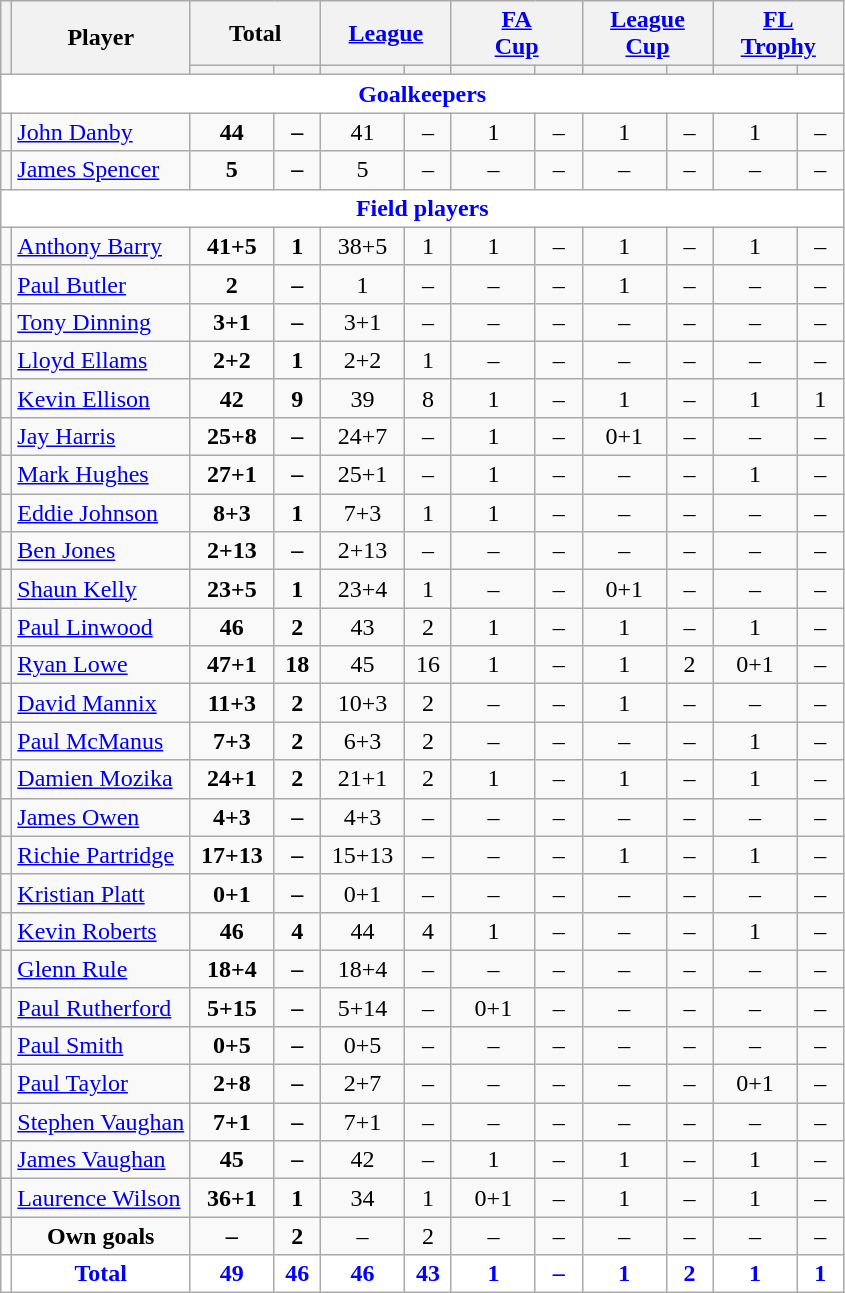<table class="wikitable"  style="text-align:center;">
<tr>
<th rowspan="2" style="font-size:80%;"></th>
<th rowspan="2">Player</th>
<th colspan="2">Total</th>
<th colspan="2"><a href='#'>League</a></th>
<th colspan="2"><a href='#'>FA<br>Cup</a></th>
<th colspan="2"><a href='#'>League<br>Cup</a></th>
<th colspan="2"><a href='#'>FL<br>Trophy</a></th>
</tr>
<tr>
<th style="width: 50px; font-size:80%;"></th>
<th style="width: 25px; font-size:80%;"></th>
<th style="width: 50px; font-size:80%;"></th>
<th style="width: 25px; font-size:80%;"></th>
<th style="width: 50px; font-size:80%;"></th>
<th style="width: 25px; font-size:80%;"></th>
<th style="width: 50px; font-size:80%;"></th>
<th style="width: 25px; font-size:80%;"></th>
<th style="width: 50px; font-size:80%;"></th>
<th style="width: 25px; font-size:80%;"></th>
</tr>
<tr>
<td colspan="12" style="background:white; color:blue; text-align:center;"><strong>Goalkeepers</strong></td>
</tr>
<tr>
<td></td>
<td align="left"><a href='#'>John Danby</a></td>
<td><strong>44</strong></td>
<td><strong>–</strong></td>
<td>41</td>
<td>–</td>
<td>1</td>
<td>–</td>
<td>1</td>
<td>–</td>
<td>1</td>
<td>–</td>
</tr>
<tr>
<td></td>
<td align="left"><a href='#'>James Spencer</a></td>
<td><strong>5</strong></td>
<td><strong>–</strong></td>
<td>5</td>
<td>–</td>
<td>–</td>
<td>–</td>
<td>–</td>
<td>–</td>
<td>–</td>
<td>–</td>
</tr>
<tr>
<td colspan="12" style="background:white; color:blue; text-align:center;"><strong>Field players</strong></td>
</tr>
<tr>
<td></td>
<td align="left"><a href='#'>Anthony Barry</a></td>
<td><strong>41+5</strong></td>
<td><strong>1</strong></td>
<td>38+5</td>
<td>1</td>
<td>1</td>
<td>–</td>
<td>1</td>
<td>–</td>
<td>1</td>
<td>–</td>
</tr>
<tr>
<td></td>
<td align="left"><a href='#'>Paul Butler</a></td>
<td><strong>2</strong></td>
<td><strong>–</strong></td>
<td>1</td>
<td>–</td>
<td>–</td>
<td>–</td>
<td>1</td>
<td>–</td>
<td>–</td>
<td>–</td>
</tr>
<tr>
<td></td>
<td align="left"><a href='#'>Tony Dinning</a></td>
<td><strong>3+1</strong></td>
<td><strong>–</strong></td>
<td>3+1</td>
<td>–</td>
<td>–</td>
<td>–</td>
<td>–</td>
<td>–</td>
<td>–</td>
<td>–</td>
</tr>
<tr>
<td></td>
<td align="left"><a href='#'>Lloyd Ellams</a></td>
<td><strong>2+2</strong></td>
<td><strong>1</strong></td>
<td>2+2</td>
<td>1</td>
<td>–</td>
<td>–</td>
<td>–</td>
<td>–</td>
<td>–</td>
<td>–</td>
</tr>
<tr>
<td></td>
<td align="left"><a href='#'>Kevin Ellison</a></td>
<td><strong>42</strong></td>
<td><strong>9</strong></td>
<td>39</td>
<td>8</td>
<td>1</td>
<td>–</td>
<td>1</td>
<td>–</td>
<td>1</td>
<td>1</td>
</tr>
<tr>
<td></td>
<td align="left"><a href='#'>Jay Harris</a></td>
<td><strong>25+8</strong></td>
<td><strong>–</strong></td>
<td>24+7</td>
<td>–</td>
<td>1</td>
<td>–</td>
<td>0+1</td>
<td>–</td>
<td>–</td>
<td>–</td>
</tr>
<tr>
<td></td>
<td align="left"><a href='#'>Mark Hughes</a></td>
<td><strong>27+1</strong></td>
<td><strong>–</strong></td>
<td>25+1</td>
<td>–</td>
<td>1</td>
<td>–</td>
<td>–</td>
<td>–</td>
<td>1</td>
<td>–</td>
</tr>
<tr>
<td></td>
<td align="left"><a href='#'>Eddie Johnson</a></td>
<td><strong>8+3</strong></td>
<td><strong>1</strong></td>
<td>7+3</td>
<td>1</td>
<td>1</td>
<td>–</td>
<td>–</td>
<td>–</td>
<td>–</td>
<td>–</td>
</tr>
<tr>
<td></td>
<td align="left"><a href='#'>Ben Jones</a></td>
<td><strong>2+13</strong></td>
<td><strong>–</strong></td>
<td>2+13</td>
<td>–</td>
<td>–</td>
<td>–</td>
<td>–</td>
<td>–</td>
<td>–</td>
<td>–</td>
</tr>
<tr>
<td></td>
<td align="left"><a href='#'>Shaun Kelly</a></td>
<td><strong>23+5</strong></td>
<td><strong>1</strong></td>
<td>23+4</td>
<td>1</td>
<td>–</td>
<td>–</td>
<td>0+1</td>
<td>–</td>
<td>–</td>
<td>–</td>
</tr>
<tr>
<td></td>
<td align="left"><a href='#'>Paul Linwood</a></td>
<td><strong>46</strong></td>
<td><strong>2</strong></td>
<td>43</td>
<td>2</td>
<td>1</td>
<td>–</td>
<td>1</td>
<td>–</td>
<td>1</td>
<td>–</td>
</tr>
<tr>
<td></td>
<td align="left"><a href='#'>Ryan Lowe</a></td>
<td><strong>47+1</strong></td>
<td><strong>18</strong></td>
<td>45</td>
<td>16</td>
<td>1</td>
<td>–</td>
<td>1</td>
<td>2</td>
<td>0+1</td>
<td>–</td>
</tr>
<tr>
<td></td>
<td align="left"><a href='#'>David Mannix</a></td>
<td><strong>11+3</strong></td>
<td><strong>2</strong></td>
<td>10+3</td>
<td>2</td>
<td>–</td>
<td>–</td>
<td>1</td>
<td>–</td>
<td>–</td>
<td>–</td>
</tr>
<tr>
<td></td>
<td align="left"><a href='#'>Paul McManus</a></td>
<td><strong>7+3</strong></td>
<td><strong>2</strong></td>
<td>6+3</td>
<td>2</td>
<td>–</td>
<td>–</td>
<td>–</td>
<td>–</td>
<td>1</td>
<td>–</td>
</tr>
<tr>
<td></td>
<td align="left"><a href='#'>Damien Mozika</a></td>
<td><strong>24+1</strong></td>
<td><strong>2</strong></td>
<td>21+1</td>
<td>2</td>
<td>1</td>
<td>–</td>
<td>1</td>
<td>–</td>
<td>1</td>
<td>–</td>
</tr>
<tr>
<td></td>
<td align="left"><a href='#'>James Owen</a></td>
<td><strong>4+3</strong></td>
<td><strong>–</strong></td>
<td>4+3</td>
<td>–</td>
<td>–</td>
<td>–</td>
<td>–</td>
<td>–</td>
<td>–</td>
<td>–</td>
</tr>
<tr>
<td></td>
<td align="left"><a href='#'>Richie Partridge</a></td>
<td><strong>17+13</strong></td>
<td><strong>–</strong></td>
<td>15+13</td>
<td>–</td>
<td>–</td>
<td>–</td>
<td>1</td>
<td>–</td>
<td>1</td>
<td>–</td>
</tr>
<tr>
<td></td>
<td align="left"><a href='#'>Kristian Platt</a></td>
<td><strong>0+1</strong></td>
<td><strong>–</strong></td>
<td>0+1</td>
<td>–</td>
<td>–</td>
<td>–</td>
<td>–</td>
<td>–</td>
<td>–</td>
<td>–</td>
</tr>
<tr>
<td></td>
<td align="left"><a href='#'>Kevin Roberts</a></td>
<td><strong>46</strong></td>
<td><strong>4</strong></td>
<td>44</td>
<td>4</td>
<td>1</td>
<td>–</td>
<td>–</td>
<td>–</td>
<td>1</td>
<td>–</td>
</tr>
<tr>
<td></td>
<td align="left"><a href='#'>Glenn Rule</a></td>
<td><strong>18+4</strong></td>
<td><strong>–</strong></td>
<td>18+4</td>
<td>–</td>
<td>–</td>
<td>–</td>
<td>–</td>
<td>–</td>
<td>–</td>
<td>–</td>
</tr>
<tr>
<td></td>
<td align="left"><a href='#'>Paul Rutherford</a></td>
<td><strong>5+15</strong></td>
<td><strong>–</strong></td>
<td>5+14</td>
<td>–</td>
<td>0+1</td>
<td>–</td>
<td>–</td>
<td>–</td>
<td>–</td>
<td>–</td>
</tr>
<tr>
<td></td>
<td align="left"><a href='#'>Paul Smith</a></td>
<td><strong>0+5</strong></td>
<td><strong>–</strong></td>
<td>0+5</td>
<td>–</td>
<td>–</td>
<td>–</td>
<td>–</td>
<td>–</td>
<td>–</td>
<td>–</td>
</tr>
<tr>
<td></td>
<td align="left"><a href='#'>Paul Taylor</a></td>
<td><strong>2+8</strong></td>
<td><strong>–</strong></td>
<td>2+7</td>
<td>–</td>
<td>–</td>
<td>–</td>
<td>–</td>
<td>–</td>
<td>0+1</td>
<td>–</td>
</tr>
<tr>
<td></td>
<td align="left"><a href='#'>Stephen Vaughan</a></td>
<td><strong>7+1</strong></td>
<td><strong>–</strong></td>
<td>7+1</td>
<td>–</td>
<td>–</td>
<td>–</td>
<td>–</td>
<td>–</td>
<td>–</td>
<td>–</td>
</tr>
<tr>
<td></td>
<td align="left"><a href='#'>James Vaughan</a></td>
<td><strong>45</strong></td>
<td><strong>–</strong></td>
<td>42</td>
<td>–</td>
<td>1</td>
<td>–</td>
<td>1</td>
<td>–</td>
<td>1</td>
<td>–</td>
</tr>
<tr>
<td></td>
<td align="left"><a href='#'>Laurence Wilson</a></td>
<td><strong>36+1</strong></td>
<td><strong>1</strong></td>
<td>34</td>
<td>1</td>
<td>0+1</td>
<td>–</td>
<td>1</td>
<td>–</td>
<td>1</td>
<td>–</td>
</tr>
<tr>
<td></td>
<td><strong>Own goals</strong></td>
<td><strong>–</strong></td>
<td><strong>2</strong></td>
<td>–</td>
<td>2</td>
<td>–</td>
<td>–</td>
<td>–</td>
<td>–</td>
<td>–</td>
<td>–</td>
</tr>
<tr style="background:white; color:blue; text-align:center;">
<td></td>
<td><strong>Total</strong></td>
<td><strong>49</strong></td>
<td><strong>46</strong></td>
<td><strong>46</strong></td>
<td><strong>43</strong></td>
<td><strong>1</strong></td>
<td><strong>–</strong></td>
<td><strong>1</strong></td>
<td><strong>2</strong></td>
<td><strong>1</strong></td>
<td><strong>1</strong></td>
</tr>
</table>
